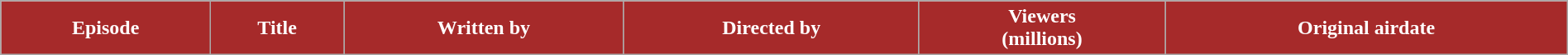<table class="wikitable plainrowheaders" style="width:100%;">
<tr style="color:#fff;">
<th style="background:#A62A2A;">Episode</th>
<th style="background:#A62A2A;">Title</th>
<th style="background:#A62A2A;">Written by</th>
<th style="background:#A62A2A;">Directed by</th>
<th style="background:#A62A2A;">Viewers<br>(millions)</th>
<th style="background:#A62A2A;">Original airdate<br></th>
</tr>
</table>
